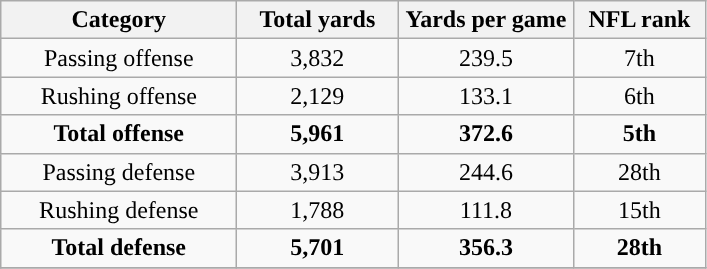<table class="wikitable" style="text-align:center">
<tr>
<th width=150px>Category</th>
<th width=100px>Total yards</th>
<th width=110px>Yards per game</th>
<th width=80px>NFL rank<br></th>
</tr>
<tr>
<td>Passing offense</td>
<td>3,832</td>
<td>239.5</td>
<td>7th</td>
</tr>
<tr>
<td>Rushing offense</td>
<td>2,129</td>
<td>133.1</td>
<td>6th</td>
</tr>
<tr>
<td><strong>Total offense</strong></td>
<td><strong>5,961</strong></td>
<td><strong>372.6</strong></td>
<td><strong>5th</strong></td>
</tr>
<tr>
<td>Passing defense</td>
<td>3,913</td>
<td>244.6</td>
<td>28th</td>
</tr>
<tr>
<td>Rushing defense</td>
<td>1,788</td>
<td>111.8</td>
<td>15th</td>
</tr>
<tr>
<td><strong>Total defense</strong></td>
<td><strong>5,701</strong></td>
<td><strong>356.3</strong></td>
<td><strong>28th</strong></td>
</tr>
<tr>
</tr>
</table>
